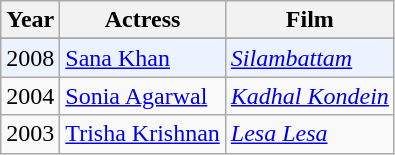<table class="wikitable">
<tr>
<th>Year</th>
<th>Actress</th>
<th>Film</th>
</tr>
<tr>
</tr>
<tr bgcolor=#edf3fe>
<td>2008</td>
<td><a href='#'>Sana Khan</a></td>
<td><em><a href='#'>Silambattam</a></em></td>
</tr>
<tr>
<td>2004</td>
<td><a href='#'>Sonia Agarwal</a></td>
<td><em><a href='#'>Kadhal Kondein</a></em></td>
</tr>
<tr>
<td>2003</td>
<td><a href='#'>Trisha Krishnan</a></td>
<td><em><a href='#'>Lesa Lesa</a></em></td>
</tr>
</table>
